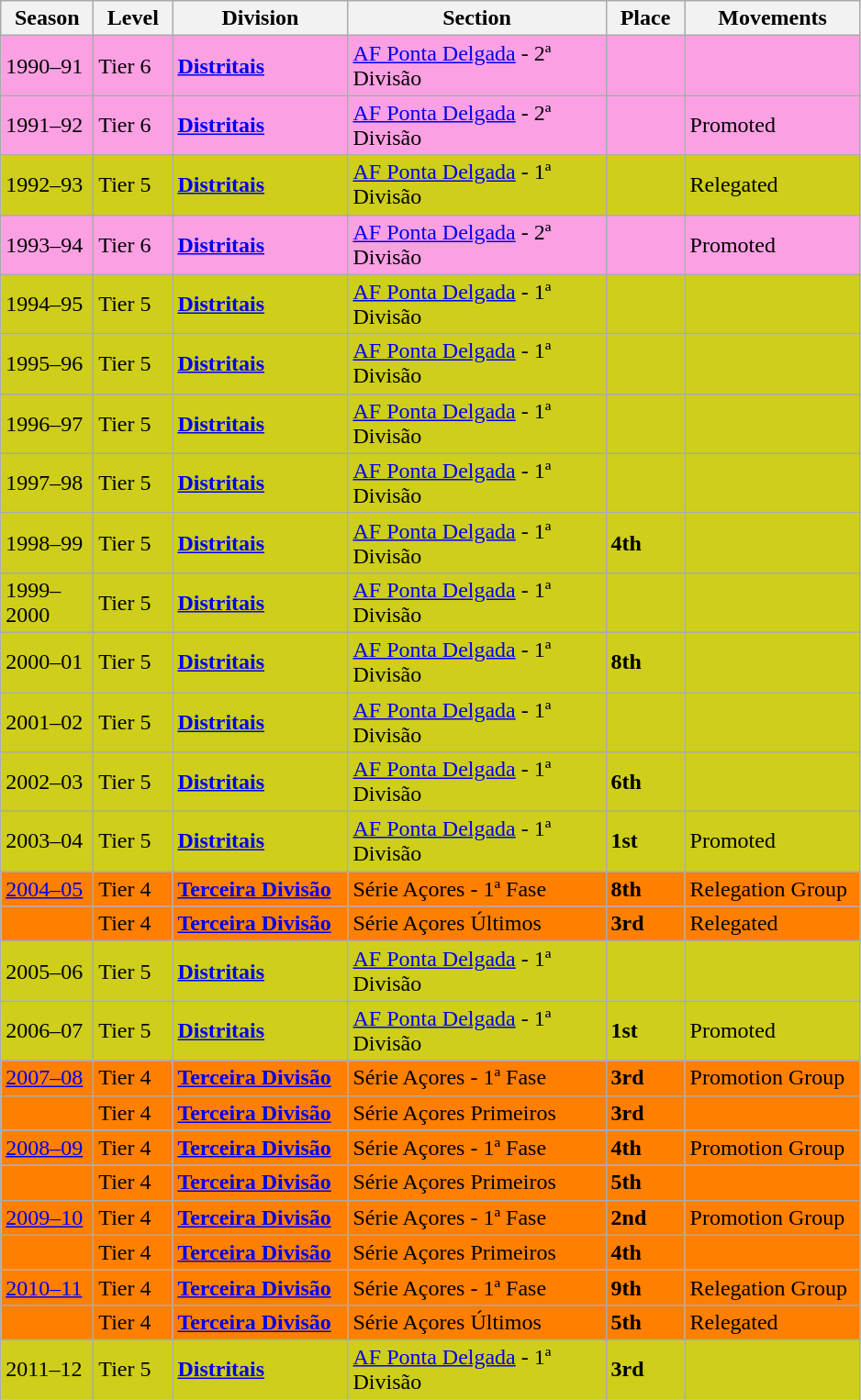<table class="wikitable" style="text-align: left;">
<tr>
<th style="width: 60px;"><strong>Season</strong></th>
<th style="width: 50px;"><strong>Level</strong></th>
<th style="width: 120px;"><strong>Division</strong></th>
<th style="width: 180px;"><strong>Section</strong></th>
<th style="width: 50px;"><strong>Place</strong></th>
<th style="width: 120px;"><strong>Movements</strong></th>
</tr>
<tr>
<td style="background:#FBA0E3;">1990–91</td>
<td style="background:#FBA0E3;">Tier 6</td>
<td style="background:#FBA0E3;"><strong><a href='#'>Distritais</a></strong></td>
<td style="background:#FBA0E3;"><a href='#'>AF Ponta Delgada</a> - 2ª Divisão</td>
<td style="background:#FBA0E3;"></td>
<td style="background:#FBA0E3;"></td>
</tr>
<tr>
<td style="background:#FBA0E3;">1991–92</td>
<td style="background:#FBA0E3;">Tier 6</td>
<td style="background:#FBA0E3;"><strong><a href='#'>Distritais</a></strong></td>
<td style="background:#FBA0E3;"><a href='#'>AF Ponta Delgada</a> - 2ª Divisão</td>
<td style="background:#FBA0E3;"></td>
<td style="background:#FBA0E3;">Promoted</td>
</tr>
<tr>
<td style="background:#CECE1B;">1992–93</td>
<td style="background:#CECE1B;">Tier 5</td>
<td style="background:#CECE1B;"><strong><a href='#'>Distritais</a></strong></td>
<td style="background:#CECE1B;"><a href='#'>AF Ponta Delgada</a> - 1ª Divisão</td>
<td style="background:#CECE1B;"></td>
<td style="background:#CECE1B;">Relegated</td>
</tr>
<tr>
<td style="background:#FBA0E3;">1993–94</td>
<td style="background:#FBA0E3;">Tier 6</td>
<td style="background:#FBA0E3;"><strong><a href='#'>Distritais</a></strong></td>
<td style="background:#FBA0E3;"><a href='#'>AF Ponta Delgada</a> - 2ª Divisão</td>
<td style="background:#FBA0E3;"></td>
<td style="background:#FBA0E3;">Promoted</td>
</tr>
<tr>
<td style="background:#CECE1B;">1994–95</td>
<td style="background:#CECE1B;">Tier 5</td>
<td style="background:#CECE1B;"><strong><a href='#'>Distritais</a></strong></td>
<td style="background:#CECE1B;"><a href='#'>AF Ponta Delgada</a> - 1ª Divisão</td>
<td style="background:#CECE1B;"></td>
<td style="background:#CECE1B;"></td>
</tr>
<tr>
<td style="background:#CECE1B;">1995–96</td>
<td style="background:#CECE1B;">Tier 5</td>
<td style="background:#CECE1B;"><strong><a href='#'>Distritais</a></strong></td>
<td style="background:#CECE1B;"><a href='#'>AF Ponta Delgada</a> - 1ª Divisão</td>
<td style="background:#CECE1B;"></td>
<td style="background:#CECE1B;"></td>
</tr>
<tr>
<td style="background:#CECE1B;">1996–97</td>
<td style="background:#CECE1B;">Tier 5</td>
<td style="background:#CECE1B;"><strong><a href='#'>Distritais</a></strong></td>
<td style="background:#CECE1B;"><a href='#'>AF Ponta Delgada</a> - 1ª Divisão</td>
<td style="background:#CECE1B;"></td>
<td style="background:#CECE1B;"></td>
</tr>
<tr>
<td style="background:#CECE1B;">1997–98</td>
<td style="background:#CECE1B;">Tier 5</td>
<td style="background:#CECE1B;"><strong><a href='#'>Distritais</a></strong></td>
<td style="background:#CECE1B;"><a href='#'>AF Ponta Delgada</a> - 1ª Divisão</td>
<td style="background:#CECE1B;"></td>
<td style="background:#CECE1B;"></td>
</tr>
<tr>
<td style="background:#CECE1B;">1998–99</td>
<td style="background:#CECE1B;">Tier 5</td>
<td style="background:#CECE1B;"><strong><a href='#'>Distritais</a></strong></td>
<td style="background:#CECE1B;"><a href='#'>AF Ponta Delgada</a> - 1ª Divisão</td>
<td style="background:#CECE1B;"><strong>4th</strong></td>
<td style="background:#CECE1B;"></td>
</tr>
<tr>
<td style="background:#CECE1B;">1999–2000</td>
<td style="background:#CECE1B;">Tier 5</td>
<td style="background:#CECE1B;"><strong><a href='#'>Distritais</a></strong></td>
<td style="background:#CECE1B;"><a href='#'>AF Ponta Delgada</a> - 1ª Divisão</td>
<td style="background:#CECE1B;"></td>
<td style="background:#CECE1B;"></td>
</tr>
<tr>
<td style="background:#CECE1B;">2000–01</td>
<td style="background:#CECE1B;">Tier 5</td>
<td style="background:#CECE1B;"><strong><a href='#'>Distritais</a></strong></td>
<td style="background:#CECE1B;"><a href='#'>AF Ponta Delgada</a> - 1ª Divisão</td>
<td style="background:#CECE1B;"><strong>8th</strong></td>
<td style="background:#CECE1B;"></td>
</tr>
<tr>
<td style="background:#CECE1B;">2001–02</td>
<td style="background:#CECE1B;">Tier 5</td>
<td style="background:#CECE1B;"><strong><a href='#'>Distritais</a></strong></td>
<td style="background:#CECE1B;"><a href='#'>AF Ponta Delgada</a> - 1ª Divisão</td>
<td style="background:#CECE1B;"></td>
<td style="background:#CECE1B;"></td>
</tr>
<tr>
<td style="background:#CECE1B;">2002–03</td>
<td style="background:#CECE1B;">Tier 5</td>
<td style="background:#CECE1B;"><strong><a href='#'>Distritais</a></strong></td>
<td style="background:#CECE1B;"><a href='#'>AF Ponta Delgada</a> - 1ª Divisão</td>
<td style="background:#CECE1B;"><strong>6th</strong></td>
<td style="background:#CECE1B;"></td>
</tr>
<tr>
<td style="background:#CECE1B;">2003–04</td>
<td style="background:#CECE1B;">Tier 5</td>
<td style="background:#CECE1B;"><strong><a href='#'>Distritais</a></strong></td>
<td style="background:#CECE1B;"><a href='#'>AF Ponta Delgada</a> - 1ª Divisão</td>
<td style="background:#CECE1B;"><strong>1st</strong></td>
<td style="background:#CECE1B;">Promoted</td>
</tr>
<tr>
<td style="background:#FF7F00;"><a href='#'>2004–05</a></td>
<td style="background:#FF7F00;">Tier 4</td>
<td style="background:#FF7F00;"><strong><a href='#'>Terceira Divisão</a></strong></td>
<td style="background:#FF7F00;">Série Açores - 1ª Fase</td>
<td style="background:#FF7F00;"><strong>8th</strong></td>
<td style="background:#FF7F00;">Relegation Group</td>
</tr>
<tr>
<td style="background:#FF7F00;"></td>
<td style="background:#FF7F00;">Tier 4</td>
<td style="background:#FF7F00;"><strong><a href='#'>Terceira Divisão</a></strong></td>
<td style="background:#FF7F00;">Série Açores Últimos</td>
<td style="background:#FF7F00;"><strong>3rd</strong></td>
<td style="background:#FF7F00;">Relegated</td>
</tr>
<tr>
<td style="background:#CECE1B;">2005–06</td>
<td style="background:#CECE1B;">Tier 5</td>
<td style="background:#CECE1B;"><strong><a href='#'>Distritais</a></strong></td>
<td style="background:#CECE1B;"><a href='#'>AF Ponta Delgada</a> - 1ª Divisão</td>
<td style="background:#CECE1B;"></td>
<td style="background:#CECE1B;"></td>
</tr>
<tr>
<td style="background:#CECE1B;">2006–07</td>
<td style="background:#CECE1B;">Tier 5</td>
<td style="background:#CECE1B;"><strong><a href='#'>Distritais</a></strong></td>
<td style="background:#CECE1B;"><a href='#'>AF Ponta Delgada</a> - 1ª Divisão</td>
<td style="background:#CECE1B;"><strong>1st</strong></td>
<td style="background:#CECE1B;">Promoted</td>
</tr>
<tr>
<td style="background:#FF7F00;"><a href='#'>2007–08</a></td>
<td style="background:#FF7F00;">Tier 4</td>
<td style="background:#FF7F00;"><strong><a href='#'>Terceira Divisão</a></strong></td>
<td style="background:#FF7F00;">Série Açores - 1ª Fase</td>
<td style="background:#FF7F00;"><strong>3rd</strong></td>
<td style="background:#FF7F00;">Promotion Group</td>
</tr>
<tr>
<td style="background:#FF7F00;"></td>
<td style="background:#FF7F00;">Tier 4</td>
<td style="background:#FF7F00;"><strong><a href='#'>Terceira Divisão</a></strong></td>
<td style="background:#FF7F00;">Série Açores Primeiros</td>
<td style="background:#FF7F00;"><strong>3rd</strong></td>
<td style="background:#FF7F00;"></td>
</tr>
<tr>
<td style="background:#FF7F00;"><a href='#'>2008–09</a></td>
<td style="background:#FF7F00;">Tier 4</td>
<td style="background:#FF7F00;"><strong><a href='#'>Terceira Divisão</a></strong></td>
<td style="background:#FF7F00;">Série Açores - 1ª Fase</td>
<td style="background:#FF7F00;"><strong>4th</strong></td>
<td style="background:#FF7F00;">Promotion Group</td>
</tr>
<tr>
<td style="background:#FF7F00;"></td>
<td style="background:#FF7F00;">Tier 4</td>
<td style="background:#FF7F00;"><strong><a href='#'>Terceira Divisão</a></strong></td>
<td style="background:#FF7F00;">Série Açores Primeiros</td>
<td style="background:#FF7F00;"><strong>5th</strong></td>
<td style="background:#FF7F00;"></td>
</tr>
<tr>
<td style="background:#FF7F00;"><a href='#'>2009–10</a></td>
<td style="background:#FF7F00;">Tier 4</td>
<td style="background:#FF7F00;"><strong><a href='#'>Terceira Divisão</a></strong></td>
<td style="background:#FF7F00;">Série Açores - 1ª Fase</td>
<td style="background:#FF7F00;"><strong>2nd</strong></td>
<td style="background:#FF7F00;">Promotion Group</td>
</tr>
<tr>
<td style="background:#FF7F00;"></td>
<td style="background:#FF7F00;">Tier 4</td>
<td style="background:#FF7F00;"><strong><a href='#'>Terceira Divisão</a></strong></td>
<td style="background:#FF7F00;">Série Açores Primeiros</td>
<td style="background:#FF7F00;"><strong>4th</strong></td>
<td style="background:#FF7F00;"></td>
</tr>
<tr>
<td style="background:#FF7F00;"><a href='#'>2010–11</a></td>
<td style="background:#FF7F00;">Tier 4</td>
<td style="background:#FF7F00;"><strong><a href='#'>Terceira Divisão</a></strong></td>
<td style="background:#FF7F00;">Série Açores - 1ª Fase</td>
<td style="background:#FF7F00;"><strong>9th</strong></td>
<td style="background:#FF7F00;">Relegation Group</td>
</tr>
<tr>
<td style="background:#FF7F00;"></td>
<td style="background:#FF7F00;">Tier 4</td>
<td style="background:#FF7F00;"><strong><a href='#'>Terceira Divisão</a></strong></td>
<td style="background:#FF7F00;">Série Açores Últimos</td>
<td style="background:#FF7F00;"><strong>5th</strong></td>
<td style="background:#FF7F00;">Relegated</td>
</tr>
<tr>
<td style="background:#CECE1B;">2011–12</td>
<td style="background:#CECE1B;">Tier 5</td>
<td style="background:#CECE1B;"><strong><a href='#'>Distritais</a></strong></td>
<td style="background:#CECE1B;"><a href='#'>AF Ponta Delgada</a> - 1ª Divisão</td>
<td style="background:#CECE1B;"><strong>3rd</strong></td>
<td style="background:#CECE1B;"></td>
</tr>
</table>
